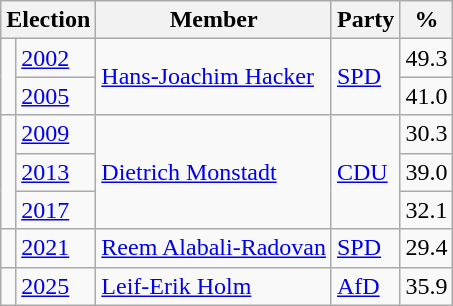<table class=wikitable>
<tr>
<th colspan=2>Election</th>
<th>Member</th>
<th>Party</th>
<th>%</th>
</tr>
<tr>
<td rowspan=2 bgcolor=></td>
<td><a href='#'>2002</a></td>
<td rowspan=2><a href='#'>Hans-Joachim Hacker</a></td>
<td rowspan=2><a href='#'>SPD</a></td>
<td align=right>49.3</td>
</tr>
<tr>
<td><a href='#'>2005</a></td>
<td align=right>41.0</td>
</tr>
<tr>
<td rowspan=3 bgcolor=></td>
<td><a href='#'>2009</a></td>
<td rowspan=3><a href='#'>Dietrich Monstadt</a></td>
<td rowspan=3><a href='#'>CDU</a></td>
<td align=right>30.3</td>
</tr>
<tr>
<td><a href='#'>2013</a></td>
<td align=right>39.0</td>
</tr>
<tr>
<td><a href='#'>2017</a></td>
<td align=right>32.1</td>
</tr>
<tr>
<td bgcolor=></td>
<td><a href='#'>2021</a></td>
<td><a href='#'>Reem Alabali-Radovan</a></td>
<td><a href='#'>SPD</a></td>
<td align=right>29.4</td>
</tr>
<tr>
<td bgcolor=></td>
<td><a href='#'>2025</a></td>
<td><a href='#'>Leif-Erik Holm</a></td>
<td><a href='#'>AfD</a></td>
<td align=right>35.9</td>
</tr>
</table>
